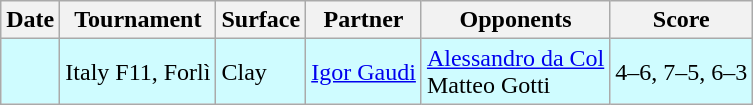<table class="sortable wikitable">
<tr>
<th>Date</th>
<th>Tournament</th>
<th>Surface</th>
<th>Partner</th>
<th>Opponents</th>
<th class="unsortable">Score</th>
</tr>
<tr style="background:#cffcff;">
<td></td>
<td>Italy F11, Forlì</td>
<td>Clay</td>
<td> <a href='#'>Igor Gaudi</a></td>
<td> <a href='#'>Alessandro da Col</a> <br>  Matteo Gotti</td>
<td>4–6, 7–5, 6–3</td>
</tr>
</table>
